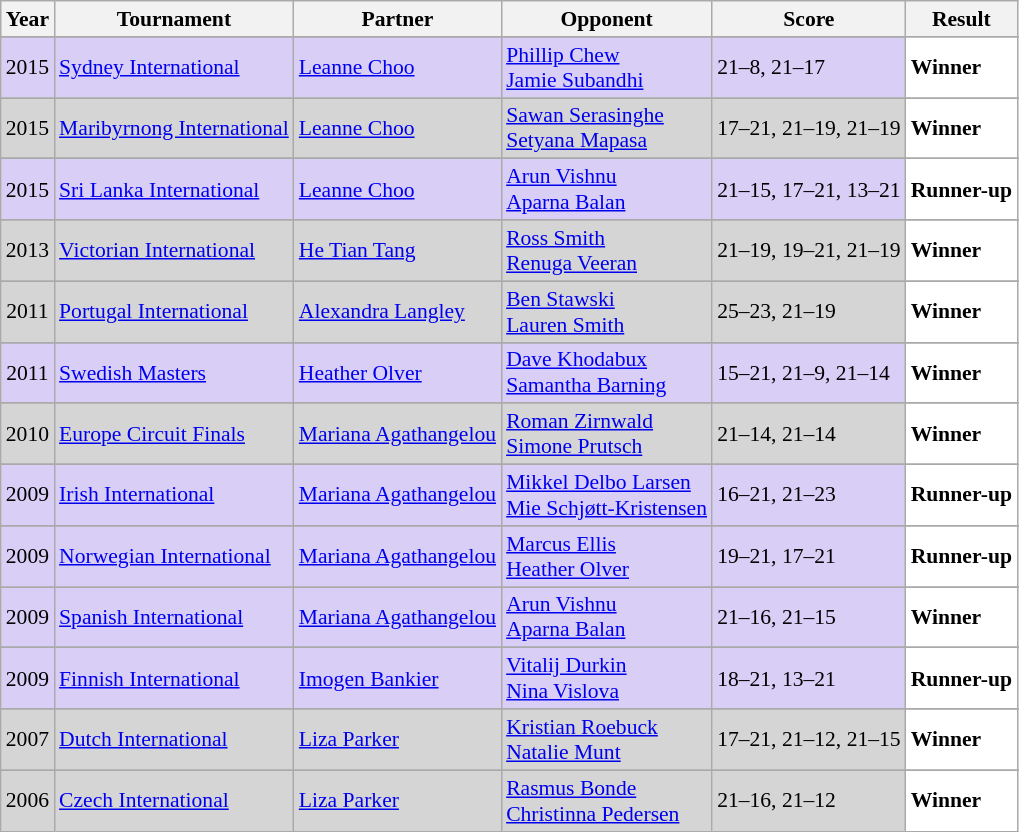<table class="sortable wikitable" style="font-size: 90%;">
<tr>
<th>Year</th>
<th>Tournament</th>
<th>Partner</th>
<th>Opponent</th>
<th>Score</th>
<th>Result</th>
</tr>
<tr>
</tr>
<tr style="background:#D8CEF6">
<td align="center">2015</td>
<td align="left"><a href='#'>Sydney International</a></td>
<td align="left"> <a href='#'>Leanne Choo</a></td>
<td align="left"> <a href='#'>Phillip Chew</a><br> <a href='#'>Jamie Subandhi</a></td>
<td align="left">21–8, 21–17</td>
<td style="text-align:left; background:white"> <strong>Winner</strong></td>
</tr>
<tr>
</tr>
<tr style="background:#D5D5D5">
<td align="center">2015</td>
<td align="left"><a href='#'>Maribyrnong International</a></td>
<td align="left"> <a href='#'>Leanne Choo</a></td>
<td align="left"> <a href='#'>Sawan Serasinghe</a><br> <a href='#'>Setyana Mapasa</a></td>
<td align="left">17–21, 21–19, 21–19</td>
<td style="text-align:left; background:white"> <strong>Winner</strong></td>
</tr>
<tr>
</tr>
<tr style="background:#D8CEF6">
<td align="center">2015</td>
<td align="left"><a href='#'>Sri Lanka International</a></td>
<td align="left"> <a href='#'>Leanne Choo</a></td>
<td align="left"> <a href='#'>Arun Vishnu</a><br> <a href='#'>Aparna Balan</a></td>
<td align="left">21–15, 17–21, 13–21</td>
<td style="text-align:left; background:white"> <strong>Runner-up</strong></td>
</tr>
<tr>
</tr>
<tr style="background:#D5D5D5">
<td align="center">2013</td>
<td align="left"><a href='#'>Victorian International</a></td>
<td align="left"> <a href='#'>He Tian Tang</a></td>
<td align="left"> <a href='#'>Ross Smith</a><br> <a href='#'>Renuga Veeran</a></td>
<td align="left">21–19, 19–21, 21–19</td>
<td style="text-align:left; background:white"> <strong>Winner</strong></td>
</tr>
<tr>
</tr>
<tr style="background:#D5D5D5">
<td align="center">2011</td>
<td align="left"><a href='#'>Portugal International</a></td>
<td align="left"> <a href='#'>Alexandra Langley</a></td>
<td align="left"> <a href='#'>Ben Stawski</a><br> <a href='#'>Lauren Smith</a></td>
<td align="left">25–23, 21–19</td>
<td style="text-align:left; background:white"> <strong>Winner</strong></td>
</tr>
<tr>
</tr>
<tr style="background:#D8CEF6">
<td align="center">2011</td>
<td align="left"><a href='#'>Swedish Masters</a></td>
<td align="left"> <a href='#'>Heather Olver</a></td>
<td align="left"> <a href='#'>Dave Khodabux</a><br> <a href='#'>Samantha Barning</a></td>
<td align="left">15–21, 21–9, 21–14</td>
<td style="text-align:left; background:white"> <strong>Winner</strong></td>
</tr>
<tr>
</tr>
<tr style="background:#D5D5D5">
<td align="center">2010</td>
<td align="left"><a href='#'>Europe Circuit Finals</a></td>
<td align="left"> <a href='#'>Mariana Agathangelou</a></td>
<td align="left"> <a href='#'>Roman Zirnwald</a><br> <a href='#'>Simone Prutsch</a></td>
<td align="left">21–14, 21–14</td>
<td style="text-align:left; background:white"> <strong>Winner</strong></td>
</tr>
<tr>
</tr>
<tr style="background:#D8CEF6">
<td align="center">2009</td>
<td align="left"><a href='#'>Irish International</a></td>
<td align="left"> <a href='#'>Mariana Agathangelou</a></td>
<td align="left"> <a href='#'>Mikkel Delbo Larsen</a><br> <a href='#'>Mie Schjøtt-Kristensen</a></td>
<td align="left">16–21, 21–23</td>
<td style="text-align:left; background:white"> <strong>Runner-up</strong></td>
</tr>
<tr>
</tr>
<tr style="background:#D8CEF6">
<td align="center">2009</td>
<td align="left"><a href='#'>Norwegian International</a></td>
<td align="left"> <a href='#'>Mariana Agathangelou</a></td>
<td align="left"> <a href='#'>Marcus Ellis</a><br> <a href='#'>Heather Olver</a></td>
<td align="left">19–21, 17–21</td>
<td style="text-align:left; background:white"> <strong>Runner-up</strong></td>
</tr>
<tr>
</tr>
<tr style="background:#D8CEF6">
<td align="center">2009</td>
<td align="left"><a href='#'>Spanish International</a></td>
<td align="left"> <a href='#'>Mariana Agathangelou</a></td>
<td align="left"> <a href='#'>Arun Vishnu</a><br> <a href='#'>Aparna Balan</a></td>
<td align="left">21–16, 21–15</td>
<td style="text-align:left; background:white"> <strong>Winner</strong></td>
</tr>
<tr>
</tr>
<tr style="background:#D8CEF6">
<td align="center">2009</td>
<td align="left"><a href='#'>Finnish International</a></td>
<td align="left"> <a href='#'>Imogen Bankier</a></td>
<td align="left"> <a href='#'>Vitalij Durkin</a><br> <a href='#'>Nina Vislova</a></td>
<td align="left">18–21, 13–21</td>
<td style="text-align:left; background:white"> <strong>Runner-up</strong></td>
</tr>
<tr>
</tr>
<tr style="background:#D5D5D5">
<td align="center">2007</td>
<td align="left"><a href='#'>Dutch International</a></td>
<td align="left"> <a href='#'>Liza Parker</a></td>
<td align="left"> <a href='#'>Kristian Roebuck</a><br> <a href='#'>Natalie Munt</a></td>
<td align="left">17–21, 21–12, 21–15</td>
<td style="text-align:left; background:white"> <strong>Winner</strong></td>
</tr>
<tr>
</tr>
<tr style="background:#D5D5D5">
<td align="center">2006</td>
<td align="left"><a href='#'>Czech International</a></td>
<td align="left"> <a href='#'>Liza Parker</a></td>
<td align="left"> <a href='#'>Rasmus Bonde</a><br> <a href='#'>Christinna Pedersen</a></td>
<td align="left">21–16, 21–12</td>
<td style="text-align:left; background:white"> <strong>Winner</strong></td>
</tr>
</table>
